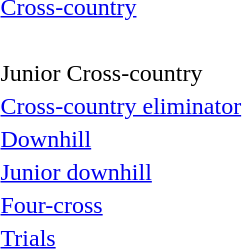<table>
<tr>
<td><a href='#'>Cross-country</a><br></td>
<td></td>
<td></td>
<td></td>
</tr>
<tr>
<td><br></td>
<td></td>
<td></td>
<td></td>
</tr>
<tr>
<td>Junior Cross-country<br></td>
<td></td>
<td></td>
<td></td>
</tr>
<tr>
<td><a href='#'>Cross-country eliminator</a><br></td>
<td></td>
<td></td>
<td></td>
</tr>
<tr>
<td><a href='#'>Downhill</a></td>
<td></td>
<td></td>
<td></td>
</tr>
<tr>
<td><a href='#'>Junior downhill</a></td>
<td></td>
<td></td>
<td></td>
</tr>
<tr>
<td><a href='#'>Four-cross</a></td>
<td></td>
<td></td>
<td></td>
</tr>
<tr>
<td><a href='#'>Trials</a></td>
<td></td>
<td></td>
<td></td>
</tr>
</table>
